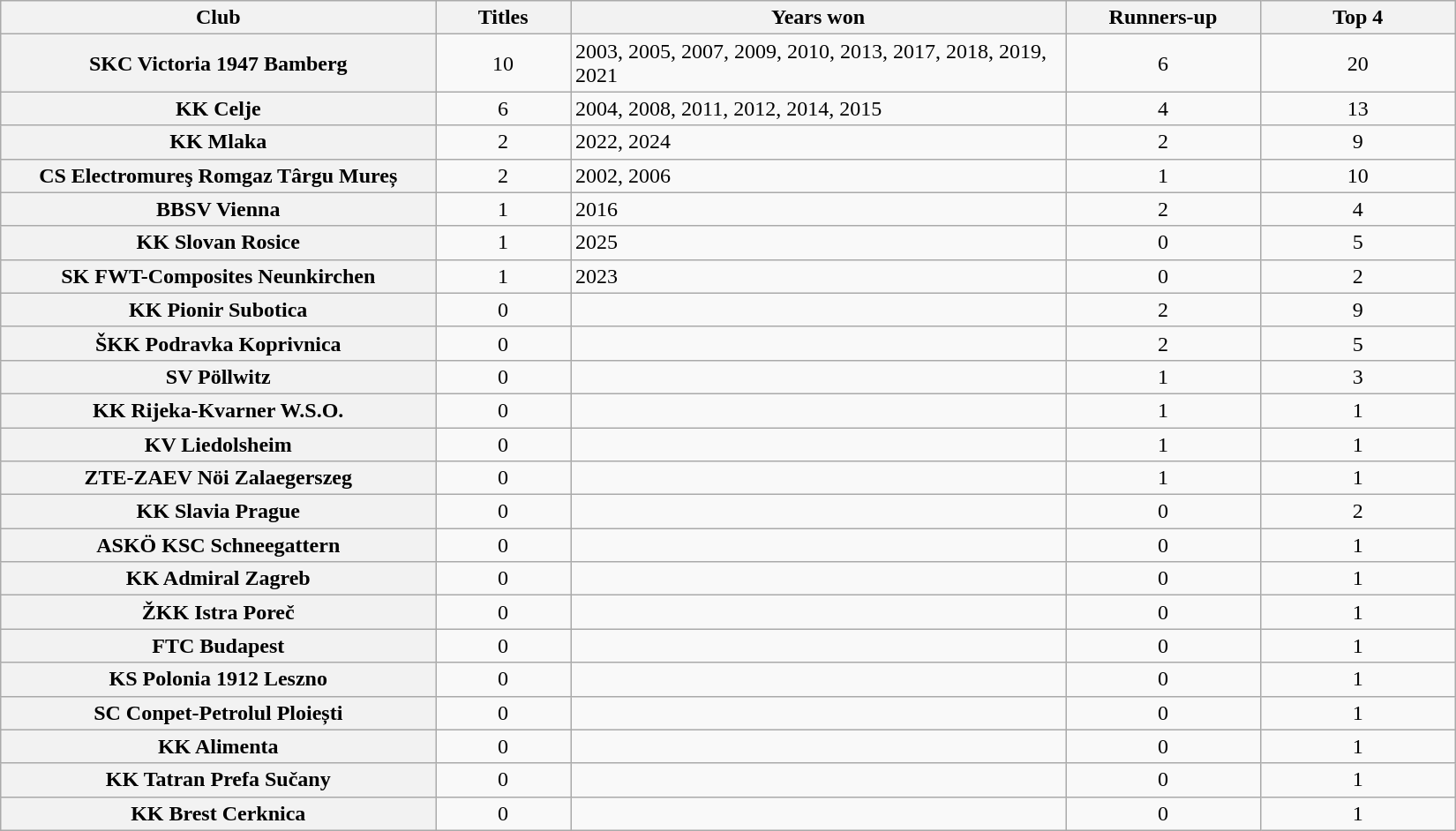<table class="wikitable plainrowheaders sortable" width="1100px">
<tr>
<th style="width:210px">Club</th>
<th style="width:60px">Titles</th>
<th style="width:240px">Years won</th>
<th style="width:90px">Runners-up</th>
<th style="width:90px">Top 4</th>
</tr>
<tr>
<th align="left" scope="row"> SKC Victoria 1947 Bamberg</th>
<td style="text-align:center">10</td>
<td>2003, 2005, 2007, 2009, 2010, 2013, 2017, 2018, 2019, 2021</td>
<td style="text-align:center">6</td>
<td style="text-align:center">20</td>
</tr>
<tr>
<th align="left" scope="row"> KK Celje</th>
<td style="text-align:center">6</td>
<td>2004, 2008, 2011, 2012, 2014, 2015</td>
<td style="text-align:center">4</td>
<td style="text-align:center">13</td>
</tr>
<tr>
<th align="left" scope="row"> KK Mlaka</th>
<td style="text-align:center">2</td>
<td>2022, 2024</td>
<td style="text-align:center">2</td>
<td style="text-align:center">9</td>
</tr>
<tr>
<th align="left" scope="row"> CS Electromureş Romgaz Târgu Mureș</th>
<td style="text-align:center">2</td>
<td>2002, 2006</td>
<td style="text-align:center">1</td>
<td style="text-align:center">10</td>
</tr>
<tr>
<th align="left" scope="row"> BBSV Vienna</th>
<td style="text-align:center">1</td>
<td>2016</td>
<td style="text-align:center">2</td>
<td style="text-align:center">4</td>
</tr>
<tr>
<th align="left" scope="row"> KK Slovan Rosice</th>
<td style="text-align:center">1</td>
<td>2025</td>
<td style="text-align:center">0</td>
<td style="text-align:center">5</td>
</tr>
<tr>
<th align="left" scope="row"> SK FWT-Composites Neunkirchen</th>
<td style="text-align:center">1</td>
<td>2023</td>
<td style="text-align:center">0</td>
<td style="text-align:center">2</td>
</tr>
<tr>
<th align="left" scope="row"> KK Pionir Subotica</th>
<td style="text-align:center">0</td>
<td></td>
<td style="text-align:center">2</td>
<td style="text-align:center">9</td>
</tr>
<tr>
<th align="left" scope="row"> ŠKK Podravka Koprivnica</th>
<td style="text-align:center">0</td>
<td></td>
<td style="text-align:center">2</td>
<td style="text-align:center">5</td>
</tr>
<tr>
<th align="left" scope="row"> SV Pöllwitz</th>
<td style="text-align:center">0</td>
<td></td>
<td style="text-align:center">1</td>
<td style="text-align:center">3</td>
</tr>
<tr>
<th align="left" scope="row"> KK Rijeka-Kvarner W.S.O.</th>
<td style="text-align:center">0</td>
<td></td>
<td style="text-align:center">1</td>
<td style="text-align:center">1</td>
</tr>
<tr>
<th align="left" scope="row"> KV Liedolsheim</th>
<td style="text-align:center">0</td>
<td></td>
<td style="text-align:center">1</td>
<td style="text-align:center">1</td>
</tr>
<tr>
<th align="left" scope="row"> ZTE-ZAEV Nöi Zalaegerszeg</th>
<td style="text-align:center">0</td>
<td></td>
<td style="text-align:center">1</td>
<td style="text-align:center">1</td>
</tr>
<tr>
<th align="left" scope="row"> KK Slavia Prague</th>
<td style="text-align:center">0</td>
<td></td>
<td style="text-align:center">0</td>
<td style="text-align:center">2</td>
</tr>
<tr>
<th align="left" scope="row"> ASKÖ KSC Schneegattern</th>
<td style="text-align:center">0</td>
<td></td>
<td style="text-align:center">0</td>
<td style="text-align:center">1</td>
</tr>
<tr>
<th align="left" scope="row"> KK Admiral Zagreb</th>
<td style="text-align:center">0</td>
<td></td>
<td style="text-align:center">0</td>
<td style="text-align:center">1</td>
</tr>
<tr>
<th align="left" scope="row"> ŽKK Istra Poreč</th>
<td style="text-align:center">0</td>
<td></td>
<td style="text-align:center">0</td>
<td style="text-align:center">1</td>
</tr>
<tr>
<th align="left" scope="row"> FTC Budapest</th>
<td style="text-align:center">0</td>
<td></td>
<td style="text-align:center">0</td>
<td style="text-align:center">1</td>
</tr>
<tr>
<th align="left" scope="row"> KS Polonia 1912 Leszno</th>
<td style="text-align:center">0</td>
<td></td>
<td style="text-align:center">0</td>
<td style="text-align:center">1</td>
</tr>
<tr>
<th align="left" scope="row"> SC Conpet-Petrolul Ploiești</th>
<td style="text-align:center">0</td>
<td></td>
<td style="text-align:center">0</td>
<td style="text-align:center">1</td>
</tr>
<tr>
<th align="left" scope="row"> KK Alimenta</th>
<td style="text-align:center">0</td>
<td></td>
<td style="text-align:center">0</td>
<td style="text-align:center">1</td>
</tr>
<tr>
<th align="left" scope="row"> KK Tatran Prefa Sučany</th>
<td style="text-align:center">0</td>
<td></td>
<td style="text-align:center">0</td>
<td style="text-align:center">1</td>
</tr>
<tr>
<th align="left" scope="row"> KK Brest Cerknica</th>
<td style="text-align:center">0</td>
<td></td>
<td style="text-align:center">0</td>
<td style="text-align:center">1</td>
</tr>
</table>
